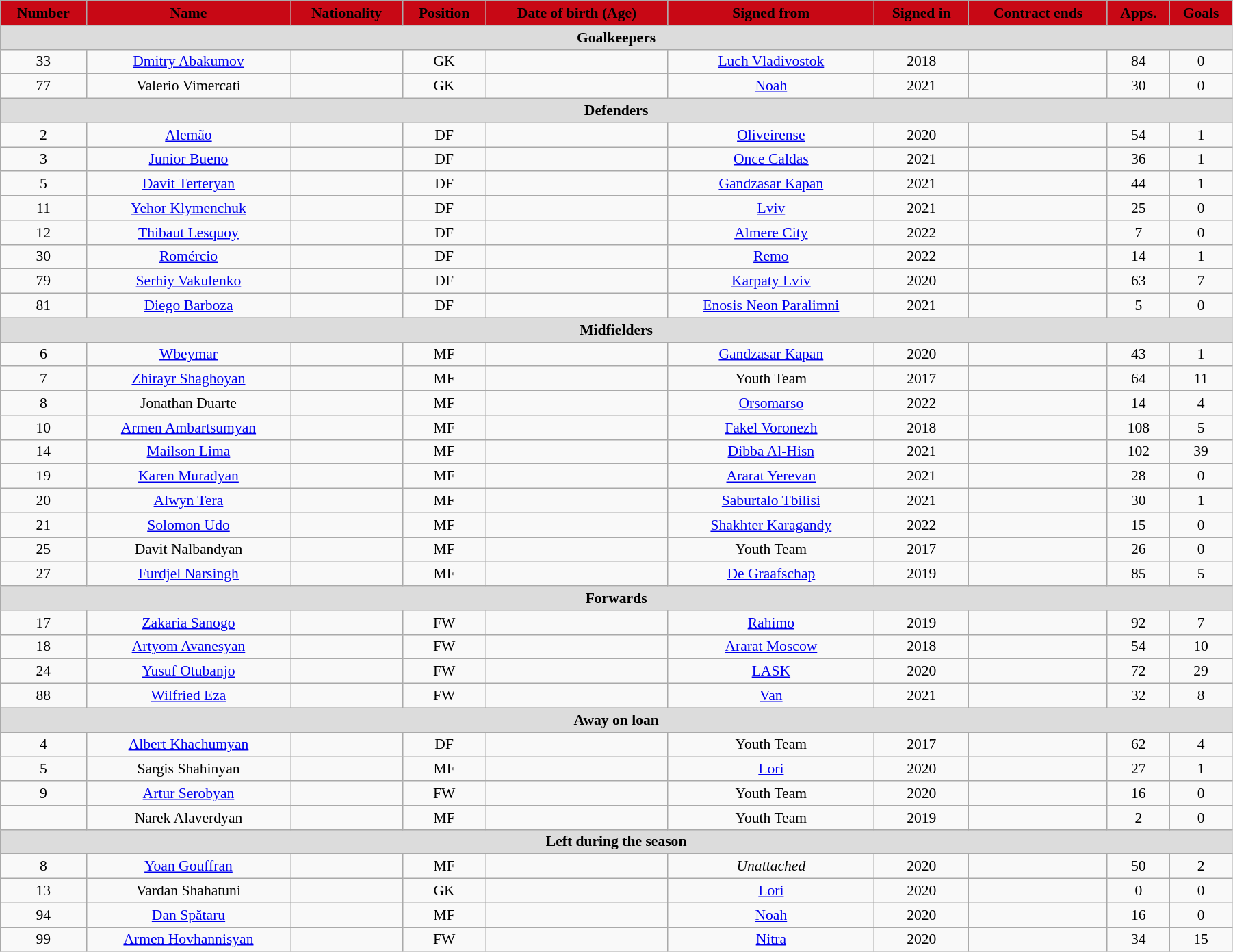<table class="wikitable"  style="text-align:center; font-size:90%; width:95%;">
<tr>
<th style="background:#C80815; color:black; text-align:center;">Number</th>
<th style="background:#C80815; color:black; text-align:center;">Name</th>
<th style="background:#C80815; color:black; text-align:center;">Nationality</th>
<th style="background:#C80815; color:black; text-align:center;">Position</th>
<th style="background:#C80815; color:black; text-align:center;">Date of birth (Age)</th>
<th style="background:#C80815; color:black; text-align:center;">Signed from</th>
<th style="background:#C80815; color:black; text-align:center;">Signed in</th>
<th style="background:#C80815; color:black; text-align:center;">Contract ends</th>
<th style="background:#C80815; color:black; text-align:center;">Apps.</th>
<th style="background:#C80815; color:black; text-align:center;">Goals</th>
</tr>
<tr>
<th colspan="11"  style="background:#dcdcdc; text-align:center;">Goalkeepers</th>
</tr>
<tr>
<td>33</td>
<td><a href='#'>Dmitry Abakumov</a></td>
<td></td>
<td>GK</td>
<td></td>
<td><a href='#'>Luch Vladivostok</a></td>
<td>2018</td>
<td></td>
<td>84</td>
<td>0</td>
</tr>
<tr>
<td>77</td>
<td>Valerio Vimercati</td>
<td></td>
<td>GK</td>
<td></td>
<td><a href='#'>Noah</a></td>
<td>2021</td>
<td></td>
<td>30</td>
<td>0</td>
</tr>
<tr>
<th colspan="11"  style="background:#dcdcdc; text-align:center;">Defenders</th>
</tr>
<tr>
<td>2</td>
<td><a href='#'>Alemão</a></td>
<td></td>
<td>DF</td>
<td></td>
<td><a href='#'>Oliveirense</a></td>
<td>2020</td>
<td></td>
<td>54</td>
<td>1</td>
</tr>
<tr>
<td>3</td>
<td><a href='#'>Junior Bueno</a></td>
<td></td>
<td>DF</td>
<td></td>
<td><a href='#'>Once Caldas</a></td>
<td>2021</td>
<td></td>
<td>36</td>
<td>1</td>
</tr>
<tr>
<td>5</td>
<td><a href='#'>Davit Terteryan</a></td>
<td></td>
<td>DF</td>
<td></td>
<td><a href='#'>Gandzasar Kapan</a></td>
<td>2021</td>
<td></td>
<td>44</td>
<td>1</td>
</tr>
<tr>
<td>11</td>
<td><a href='#'>Yehor Klymenchuk</a></td>
<td></td>
<td>DF</td>
<td></td>
<td><a href='#'>Lviv</a></td>
<td>2021</td>
<td></td>
<td>25</td>
<td>0</td>
</tr>
<tr>
<td>12</td>
<td><a href='#'>Thibaut Lesquoy</a></td>
<td></td>
<td>DF</td>
<td></td>
<td><a href='#'>Almere City</a></td>
<td>2022</td>
<td></td>
<td>7</td>
<td>0</td>
</tr>
<tr>
<td>30</td>
<td><a href='#'>Romércio</a></td>
<td></td>
<td>DF</td>
<td></td>
<td><a href='#'>Remo</a></td>
<td>2022</td>
<td></td>
<td>14</td>
<td>1</td>
</tr>
<tr>
<td>79</td>
<td><a href='#'>Serhiy Vakulenko</a></td>
<td></td>
<td>DF</td>
<td></td>
<td><a href='#'>Karpaty Lviv</a></td>
<td>2020</td>
<td></td>
<td>63</td>
<td>7</td>
</tr>
<tr>
<td>81</td>
<td><a href='#'>Diego Barboza</a></td>
<td></td>
<td>DF</td>
<td></td>
<td><a href='#'>Enosis Neon Paralimni</a></td>
<td>2021</td>
<td></td>
<td>5</td>
<td>0</td>
</tr>
<tr>
<th colspan="11"  style="background:#dcdcdc; text-align:center;">Midfielders</th>
</tr>
<tr>
<td>6</td>
<td><a href='#'>Wbeymar</a></td>
<td></td>
<td>MF</td>
<td></td>
<td><a href='#'>Gandzasar Kapan</a></td>
<td>2020</td>
<td></td>
<td>43</td>
<td>1</td>
</tr>
<tr>
<td>7</td>
<td><a href='#'>Zhirayr Shaghoyan</a></td>
<td></td>
<td>MF</td>
<td></td>
<td>Youth Team</td>
<td>2017</td>
<td></td>
<td>64</td>
<td>11</td>
</tr>
<tr>
<td>8</td>
<td>Jonathan Duarte</td>
<td></td>
<td>MF</td>
<td></td>
<td><a href='#'>Orsomarso</a></td>
<td>2022</td>
<td></td>
<td>14</td>
<td>4</td>
</tr>
<tr>
<td>10</td>
<td><a href='#'>Armen Ambartsumyan</a></td>
<td></td>
<td>MF</td>
<td></td>
<td><a href='#'>Fakel Voronezh</a></td>
<td>2018</td>
<td></td>
<td>108</td>
<td>5</td>
</tr>
<tr>
<td>14</td>
<td><a href='#'>Mailson Lima</a></td>
<td></td>
<td>MF</td>
<td></td>
<td><a href='#'>Dibba Al-Hisn</a></td>
<td>2021</td>
<td></td>
<td>102</td>
<td>39</td>
</tr>
<tr>
<td>19</td>
<td><a href='#'>Karen Muradyan</a></td>
<td></td>
<td>MF</td>
<td></td>
<td><a href='#'>Ararat Yerevan</a></td>
<td>2021</td>
<td></td>
<td>28</td>
<td>0</td>
</tr>
<tr>
<td>20</td>
<td><a href='#'>Alwyn Tera</a></td>
<td></td>
<td>MF</td>
<td></td>
<td><a href='#'>Saburtalo Tbilisi</a></td>
<td>2021</td>
<td></td>
<td>30</td>
<td>1</td>
</tr>
<tr>
<td>21</td>
<td><a href='#'>Solomon Udo</a></td>
<td></td>
<td>MF</td>
<td></td>
<td><a href='#'>Shakhter Karagandy</a></td>
<td>2022</td>
<td></td>
<td>15</td>
<td>0</td>
</tr>
<tr>
<td>25</td>
<td>Davit Nalbandyan</td>
<td></td>
<td>MF</td>
<td></td>
<td>Youth Team</td>
<td>2017</td>
<td></td>
<td>26</td>
<td>0</td>
</tr>
<tr>
<td>27</td>
<td><a href='#'>Furdjel Narsingh</a></td>
<td></td>
<td>MF</td>
<td></td>
<td><a href='#'>De Graafschap</a></td>
<td>2019</td>
<td></td>
<td>85</td>
<td>5</td>
</tr>
<tr>
<th colspan="11"  style="background:#dcdcdc; text-align:center;">Forwards</th>
</tr>
<tr>
<td>17</td>
<td><a href='#'>Zakaria Sanogo</a></td>
<td></td>
<td>FW</td>
<td></td>
<td><a href='#'>Rahimo</a></td>
<td>2019</td>
<td></td>
<td>92</td>
<td>7</td>
</tr>
<tr>
<td>18</td>
<td><a href='#'>Artyom Avanesyan</a></td>
<td></td>
<td>FW</td>
<td></td>
<td><a href='#'>Ararat Moscow</a></td>
<td>2018</td>
<td></td>
<td>54</td>
<td>10</td>
</tr>
<tr>
<td>24</td>
<td><a href='#'>Yusuf Otubanjo</a></td>
<td></td>
<td>FW</td>
<td></td>
<td><a href='#'>LASK</a></td>
<td>2020</td>
<td></td>
<td>72</td>
<td>29</td>
</tr>
<tr>
<td>88</td>
<td><a href='#'>Wilfried Eza</a></td>
<td></td>
<td>FW</td>
<td></td>
<td><a href='#'>Van</a></td>
<td>2021</td>
<td></td>
<td>32</td>
<td>8</td>
</tr>
<tr>
<th colspan="11"  style="background:#dcdcdc; text-align:center;">Away on loan</th>
</tr>
<tr>
<td>4</td>
<td><a href='#'>Albert Khachumyan</a></td>
<td></td>
<td>DF</td>
<td></td>
<td>Youth Team</td>
<td>2017</td>
<td></td>
<td>62</td>
<td>4</td>
</tr>
<tr>
<td>5</td>
<td>Sargis Shahinyan</td>
<td></td>
<td>MF</td>
<td></td>
<td><a href='#'>Lori</a></td>
<td>2020</td>
<td></td>
<td>27</td>
<td>1</td>
</tr>
<tr>
<td>9</td>
<td><a href='#'>Artur Serobyan</a></td>
<td></td>
<td>FW</td>
<td></td>
<td>Youth Team</td>
<td>2020</td>
<td></td>
<td>16</td>
<td>0</td>
</tr>
<tr>
<td></td>
<td>Narek Alaverdyan</td>
<td></td>
<td>MF</td>
<td></td>
<td>Youth Team</td>
<td>2019</td>
<td></td>
<td>2</td>
<td>0</td>
</tr>
<tr>
<th colspan="11"  style="background:#dcdcdc; text-align:center;">Left during the season</th>
</tr>
<tr>
<td>8</td>
<td><a href='#'>Yoan Gouffran</a></td>
<td></td>
<td>MF</td>
<td></td>
<td><em>Unattached</em></td>
<td>2020</td>
<td></td>
<td>50</td>
<td>2</td>
</tr>
<tr>
<td>13</td>
<td>Vardan Shahatuni</td>
<td></td>
<td>GK</td>
<td></td>
<td><a href='#'>Lori</a></td>
<td>2020</td>
<td></td>
<td>0</td>
<td>0</td>
</tr>
<tr>
<td>94</td>
<td><a href='#'>Dan Spătaru</a></td>
<td></td>
<td>MF</td>
<td></td>
<td><a href='#'>Noah</a></td>
<td>2020</td>
<td></td>
<td>16</td>
<td>0</td>
</tr>
<tr>
<td>99</td>
<td><a href='#'>Armen Hovhannisyan</a></td>
<td></td>
<td>FW</td>
<td></td>
<td><a href='#'>Nitra</a></td>
<td>2020</td>
<td></td>
<td>34</td>
<td>15</td>
</tr>
</table>
